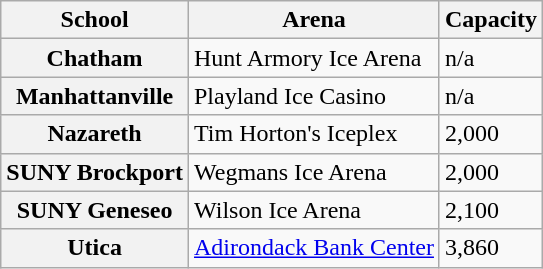<table class="wikitable plainrowheaders">
<tr>
<th scope="col">School</th>
<th scope="col">Arena</th>
<th scope="col">Capacity</th>
</tr>
<tr>
<th scope="row">Chatham</th>
<td>Hunt Armory Ice Arena</td>
<td>n/a</td>
</tr>
<tr>
<th scope="row">Manhattanville</th>
<td>Playland Ice Casino</td>
<td>n/a</td>
</tr>
<tr>
<th scope="row">Nazareth</th>
<td>Tim Horton's Iceplex</td>
<td>2,000</td>
</tr>
<tr>
<th scope="row">SUNY Brockport</th>
<td>Wegmans Ice Arena</td>
<td>2,000</td>
</tr>
<tr>
<th scope="row">SUNY Geneseo</th>
<td>Wilson Ice Arena</td>
<td>2,100</td>
</tr>
<tr>
<th scope="row">Utica</th>
<td><a href='#'>Adirondack Bank Center</a></td>
<td>3,860</td>
</tr>
</table>
